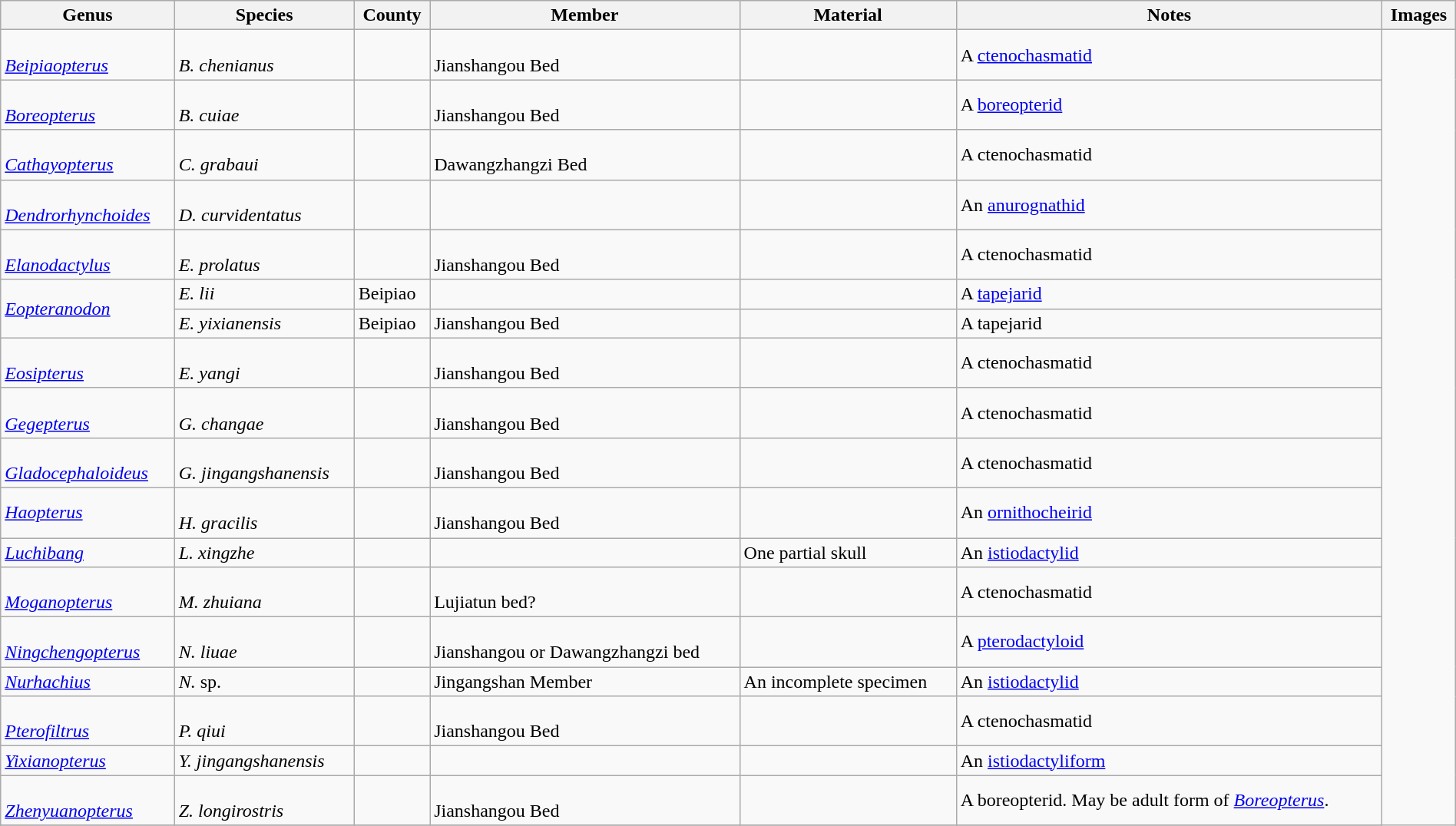<table class="wikitable" align="center" width="100%">
<tr>
<th>Genus</th>
<th>Species</th>
<th>County</th>
<th>Member</th>
<th>Material</th>
<th>Notes</th>
<th>Images</th>
</tr>
<tr>
<td><br><em><a href='#'>Beipiaopterus</a></em></td>
<td><br><em>B. chenianus</em></td>
<td></td>
<td><br>Jianshangou Bed</td>
<td></td>
<td>A <a href='#'>ctenochasmatid</a></td>
<td rowspan="104"><br>



</td>
</tr>
<tr>
<td><br><em><a href='#'>Boreopterus</a></em></td>
<td><br><em>B. cuiae</em></td>
<td></td>
<td><br>Jianshangou Bed</td>
<td></td>
<td>A <a href='#'>boreopterid</a></td>
</tr>
<tr>
<td><br><em><a href='#'>Cathayopterus</a></em></td>
<td><br><em>C. grabaui</em></td>
<td></td>
<td><br>Dawangzhangzi Bed</td>
<td></td>
<td>A ctenochasmatid</td>
</tr>
<tr>
<td><br><em><a href='#'>Dendrorhynchoides</a></em></td>
<td><br><em>D. curvidentatus</em></td>
<td></td>
<td></td>
<td></td>
<td>An <a href='#'>anurognathid</a></td>
</tr>
<tr>
<td><br><em><a href='#'>Elanodactylus</a></em></td>
<td><br><em>E. prolatus</em></td>
<td></td>
<td><br>Jianshangou Bed</td>
<td></td>
<td>A ctenochasmatid</td>
</tr>
<tr>
<td rowspan="2"><em><a href='#'>Eopteranodon</a></em></td>
<td><em>E. lii</em></td>
<td>Beipiao</td>
<td></td>
<td></td>
<td>A <a href='#'>tapejarid</a></td>
</tr>
<tr>
<td><em>E. yixianensis</em></td>
<td>Beipiao</td>
<td>Jianshangou Bed</td>
<td></td>
<td>A tapejarid</td>
</tr>
<tr>
<td><br><em><a href='#'>Eosipterus</a></em></td>
<td><br><em>E. yangi</em></td>
<td></td>
<td><br>Jianshangou Bed</td>
<td></td>
<td>A ctenochasmatid</td>
</tr>
<tr>
<td><br><em><a href='#'>Gegepterus</a></em></td>
<td><br><em>G. changae</em></td>
<td></td>
<td><br>Jianshangou Bed</td>
<td></td>
<td>A ctenochasmatid</td>
</tr>
<tr>
<td><br><em><a href='#'>Gladocephaloideus</a></em></td>
<td><br><em>G. jingangshanensis</em></td>
<td></td>
<td><br>Jianshangou Bed</td>
<td></td>
<td>A ctenochasmatid</td>
</tr>
<tr>
<td><em><a href='#'>Haopterus</a></em></td>
<td><br><em>H. gracilis</em></td>
<td></td>
<td><br>Jianshangou Bed</td>
<td></td>
<td>An <a href='#'>ornithocheirid</a></td>
</tr>
<tr>
<td><em><a href='#'>Luchibang</a></em></td>
<td><em>L. xingzhe</em></td>
<td></td>
<td></td>
<td>One partial skull</td>
<td>An <a href='#'>istiodactylid</a></td>
</tr>
<tr>
<td><br><em><a href='#'>Moganopterus</a></em></td>
<td><br><em>M. zhuiana</em></td>
<td></td>
<td><br>Lujiatun bed?</td>
<td></td>
<td>A ctenochasmatid</td>
</tr>
<tr>
<td><br><em><a href='#'>Ningchengopterus</a></em></td>
<td><br><em>N. liuae</em></td>
<td></td>
<td><br>Jianshangou or Dawangzhangzi bed</td>
<td></td>
<td>A <a href='#'>pterodactyloid</a></td>
</tr>
<tr>
<td><em><a href='#'>Nurhachius</a></em></td>
<td><em>N.</em> sp.</td>
<td></td>
<td>Jingangshan Member</td>
<td>An incomplete specimen</td>
<td>An <a href='#'>istiodactylid</a></td>
</tr>
<tr>
<td><br><em><a href='#'>Pterofiltrus</a></em></td>
<td><br><em>P. qiui</em></td>
<td></td>
<td><br>Jianshangou Bed</td>
<td></td>
<td>A ctenochasmatid</td>
</tr>
<tr>
<td><em><a href='#'>Yixianopterus</a></em></td>
<td><em>Y. jingangshanensis</em></td>
<td></td>
<td></td>
<td></td>
<td>An <a href='#'>istiodactyliform</a></td>
</tr>
<tr>
<td><br><em><a href='#'>Zhenyuanopterus</a></em></td>
<td><br><em>Z. longirostris</em></td>
<td></td>
<td><br>Jianshangou Bed</td>
<td></td>
<td>A boreopterid. May be adult form of <em><a href='#'>Boreopterus</a></em>.</td>
</tr>
<tr>
</tr>
</table>
